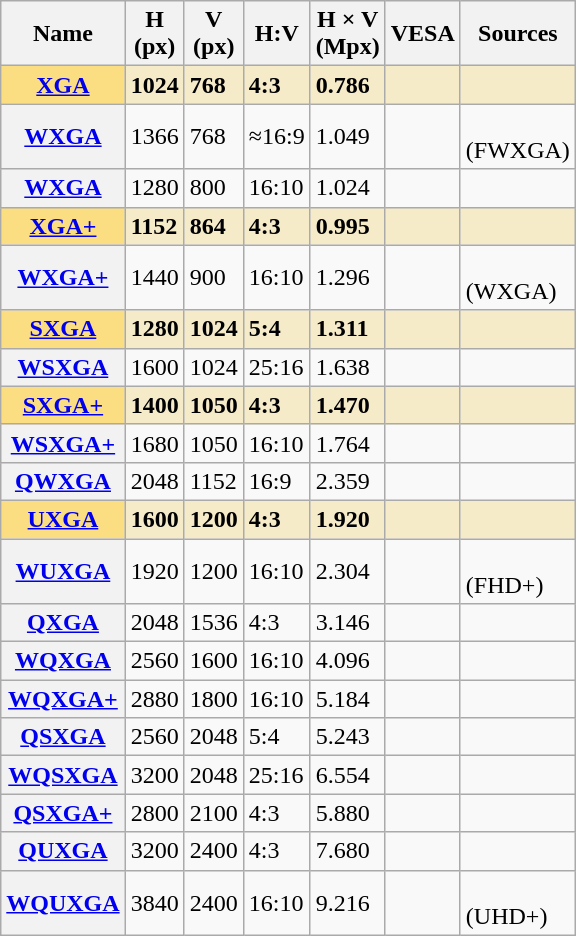<table class="wikitable floatright sortable">
<tr>
<th>Name</th>
<th>H<br>(px)</th>
<th>V<br>(px)</th>
<th data-sort-type="text">H:V<br></th>
<th>H × V<br>(Mpx)</th>
<th>VESA</th>
<th>Sources</th>
</tr>
<tr style="background-color:#F6EBC9; font-weight: bolder;">
<th style="background-color:#FBDD82"><a href='#'>XGA</a></th>
<td>1024</td>
<td>768</td>
<td>4:3</td>
<td>0.786</td>
<td></td>
<td></td>
</tr>
<tr>
<th><a href='#'>WXGA</a></th>
<td>1366</td>
<td>768</td>
<td data-sort-value="16:9">≈16:9</td>
<td>1.049</td>
<td></td>
<td><br><span>(FWXGA)</span></td>
</tr>
<tr>
<th><a href='#'>WXGA</a></th>
<td>1280</td>
<td>800</td>
<td>16:10</td>
<td>1.024</td>
<td></td>
<td></td>
</tr>
<tr style="background-color:#F6EBC9; font-weight: bolder;">
<th style="background-color:#FBDD82"><a href='#'>XGA+</a></th>
<td>1152</td>
<td>864</td>
<td>4:3</td>
<td>0.995</td>
<td></td>
<td></td>
</tr>
<tr>
<th><a href='#'>WXGA+</a></th>
<td>1440</td>
<td>900</td>
<td>16:10</td>
<td>1.296</td>
<td></td>
<td><br><span>(WXGA)</span></td>
</tr>
<tr style="background-color:#F6EBC9; font-weight: bolder;">
<th style="background-color:#FBDD82"><a href='#'>SXGA</a></th>
<td>1280</td>
<td>1024</td>
<td>5:4</td>
<td>1.311</td>
<td></td>
<td></td>
</tr>
<tr>
<th><a href='#'>WSXGA</a></th>
<td>1600</td>
<td>1024</td>
<td>25:16</td>
<td>1.638</td>
<td></td>
<td></td>
</tr>
<tr style="background-color:#F6EBC9; font-weight: bolder;">
<th style="background-color:#FBDD82"><a href='#'>SXGA+</a></th>
<td>1400</td>
<td>1050</td>
<td>4:3</td>
<td>1.470</td>
<td></td>
<td></td>
</tr>
<tr>
<th><a href='#'>WSXGA+</a></th>
<td>1680</td>
<td>1050</td>
<td>16:10</td>
<td>1.764</td>
<td></td>
<td></td>
</tr>
<tr>
<th><a href='#'>QWXGA</a></th>
<td>2048</td>
<td>1152</td>
<td>16:9</td>
<td>2.359</td>
<td></td>
<td></td>
</tr>
<tr style="background-color:#F6EBC9; font-weight: bolder;">
<th style="background-color:#FBDD82"><a href='#'>UXGA</a></th>
<td>1600</td>
<td>1200</td>
<td>4:3</td>
<td>1.920</td>
<td></td>
<td></td>
</tr>
<tr>
<th><a href='#'>WUXGA</a></th>
<td>1920</td>
<td>1200</td>
<td>16:10</td>
<td>2.304</td>
<td></td>
<td><br><span>(FHD+)</span></td>
</tr>
<tr>
<th><a href='#'>QXGA</a></th>
<td>2048</td>
<td>1536</td>
<td>4:3</td>
<td>3.146</td>
<td></td>
<td></td>
</tr>
<tr>
<th><a href='#'>WQXGA</a></th>
<td>2560</td>
<td>1600</td>
<td>16:10</td>
<td>4.096</td>
<td></td>
<td></td>
</tr>
<tr>
<th><a href='#'>WQXGA+</a></th>
<td>2880</td>
<td>1800</td>
<td>16:10</td>
<td>5.184</td>
<td></td>
<td></td>
</tr>
<tr>
<th><a href='#'>QSXGA</a></th>
<td>2560</td>
<td>2048</td>
<td>5:4</td>
<td>5.243</td>
<td></td>
<td></td>
</tr>
<tr>
<th><a href='#'>WQSXGA</a></th>
<td>3200</td>
<td>2048</td>
<td>25:16</td>
<td>6.554</td>
<td></td>
<td></td>
</tr>
<tr>
<th><a href='#'>QSXGA+</a></th>
<td>2800</td>
<td>2100</td>
<td>4:3</td>
<td>5.880</td>
<td></td>
<td></td>
</tr>
<tr>
<th><a href='#'>QUXGA</a></th>
<td>3200</td>
<td>2400</td>
<td>4:3</td>
<td>7.680</td>
<td></td>
<td></td>
</tr>
<tr>
<th><a href='#'>WQUXGA</a></th>
<td>3840</td>
<td>2400</td>
<td>16:10</td>
<td>9.216</td>
<td></td>
<td><br><span>(UHD+)</span></td>
</tr>
</table>
